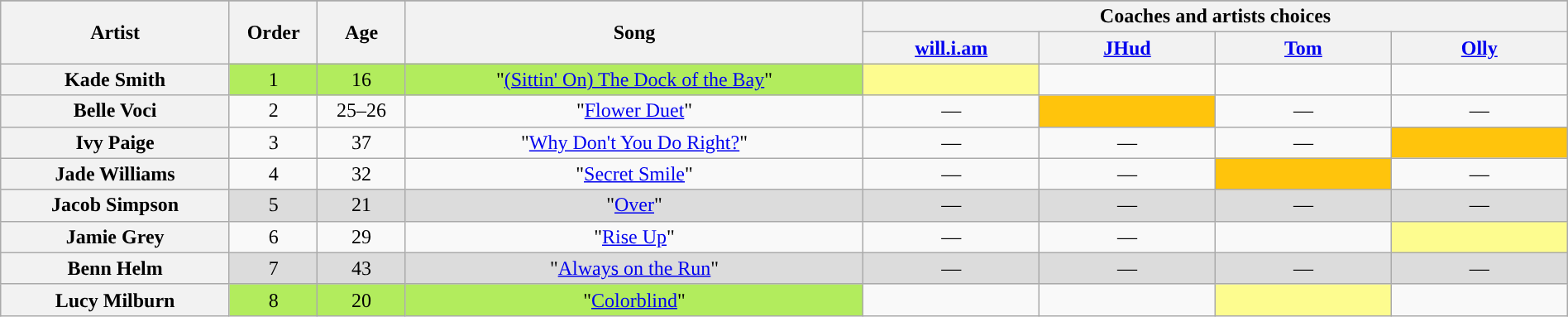<table class="wikitable" style="text-align:center; width:100%;">
<tr>
</tr>
<tr>
<th scope="col" rowspan="2" style="width:13%;">Artist</th>
<th scope="col" rowspan="2" style="width:05%;">Order</th>
<th scope="col" rowspan="2" style="width:05%;">Age</th>
<th scope="col" rowspan="2" style="width:26%;">Song</th>
<th colspan="4" style="width:40%;">Coaches and artists choices</th>
</tr>
<tr>
<th style="width:10%;"><a href='#'>will.i.am</a></th>
<th style="width:10%;"><a href='#'>JHud</a></th>
<th style="width:10%;"><a href='#'>Tom</a></th>
<th style="width:10%;"><a href='#'>Olly</a></th>
</tr>
<tr>
<th scope="row"><div> Kade Smith </div></th>
<td style="background-color:#B2EC5D;">1</td>
<td style="background-color:#B2EC5D;">16</td>
<td style="background-color:#B2EC5D;">"<a href='#'>(Sittin' On) The Dock of the Bay</a>"</td>
<td style="background:#fdfc8f;"><strong></strong></td>
<td><strong></strong></td>
<td><strong></strong></td>
<td><strong></strong></td>
</tr>
<tr>
<th scope="row"><div> Belle Voci </div></th>
<td>2</td>
<td>25–26</td>
<td>"<a href='#'>Flower Duet</a>"</td>
<td>—</td>
<td style="background:#FFC40C;text-align:center;"><strong></strong></td>
<td>—</td>
<td>—</td>
</tr>
<tr>
<th scope="row"><div> Ivy Paige </div></th>
<td>3</td>
<td>37</td>
<td>"<a href='#'>Why Don't You Do Right?</a>"</td>
<td>—</td>
<td>—</td>
<td>—</td>
<td style="background:#FFC40C;text-align:center;"><strong></strong></td>
</tr>
<tr>
<th scope="row"><div> Jade Williams </div></th>
<td>4</td>
<td>32</td>
<td>"<a href='#'>Secret Smile</a>"</td>
<td>—</td>
<td>—</td>
<td style="background:#FFC40C;text-align:center;"><strong></strong></td>
<td>—</td>
</tr>
<tr style="background:#DCDCDC;">
<th scope="row"><div> Jacob Simpson </div></th>
<td style="background:#DCDCDC; text-align:center;">5</td>
<td style="background:#DCDCDC; text-align:center;">21</td>
<td style="background:#DCDCDC; text-align:center;">"<a href='#'>Over</a>"</td>
<td>—</td>
<td>—</td>
<td>—</td>
<td>—</td>
</tr>
<tr>
<th scope="row"><div> Jamie Grey </div></th>
<td>6</td>
<td>29</td>
<td>"<a href='#'>Rise Up</a>"</td>
<td>—</td>
<td>—</td>
<td><strong></strong></td>
<td style="background:#fdfc8f;"><strong></strong></td>
</tr>
<tr style="background:#DCDCDC;">
<th scope="row"><div> Benn Helm </div></th>
<td style="background:#DCDCDC; text-align:center;">7</td>
<td style="background:#DCDCDC; text-align:center;">43</td>
<td style="background:#DCDCDC; text-align:center;">"<a href='#'>Always on the Run</a>"</td>
<td>—</td>
<td>—</td>
<td>—</td>
<td>—</td>
</tr>
<tr>
<th scope="row"><div> Lucy Milburn </div></th>
<td style="background-color:#B2EC5D;">8</td>
<td style="background-color:#B2EC5D;">20</td>
<td style="background-color:#B2EC5D;">"<a href='#'>Colorblind</a>"</td>
<td><strong></strong></td>
<td><strong></strong></td>
<td style="background:#fdfc8f;"><strong></strong></td>
<td><strong></strong></td>
</tr>
</table>
